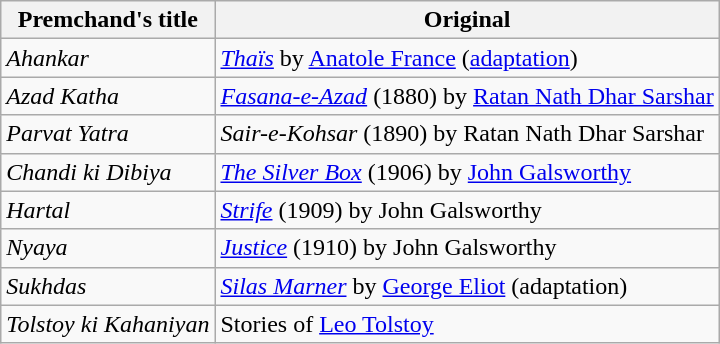<table class="wikitable">
<tr>
<th>Premchand's title</th>
<th>Original</th>
</tr>
<tr>
<td><em>Ahankar</em></td>
<td><em><a href='#'>Thaïs</a></em> by <a href='#'>Anatole France</a> (<a href='#'>adaptation</a>)</td>
</tr>
<tr>
<td><em>Azad Katha</em></td>
<td><em><a href='#'>Fasana-e-Azad</a></em> (1880) by <a href='#'>Ratan Nath Dhar Sarshar</a></td>
</tr>
<tr>
<td><em>Parvat Yatra</em></td>
<td><em>Sair-e-Kohsar</em> (1890) by Ratan Nath Dhar Sarshar</td>
</tr>
<tr>
<td><em>Chandi ki Dibiya</em></td>
<td><em><a href='#'>The Silver Box</a></em> (1906) by <a href='#'>John Galsworthy</a></td>
</tr>
<tr>
<td><em>Hartal</em></td>
<td><em><a href='#'>Strife</a></em> (1909) by John Galsworthy</td>
</tr>
<tr>
<td><em>Nyaya</em></td>
<td><em><a href='#'>Justice</a></em> (1910) by John Galsworthy</td>
</tr>
<tr>
<td><em>Sukhdas</em></td>
<td><em><a href='#'>Silas Marner</a></em> by <a href='#'>George Eliot</a> (adaptation)</td>
</tr>
<tr>
<td><em>Tolstoy ki Kahaniyan</em></td>
<td>Stories of <a href='#'>Leo Tolstoy</a></td>
</tr>
</table>
